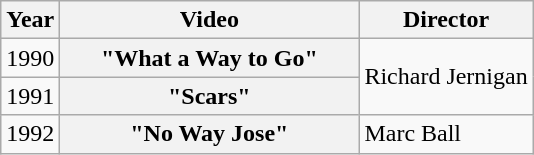<table class="wikitable plainrowheaders">
<tr>
<th>Year</th>
<th style="width:12em;">Video</th>
<th>Director</th>
</tr>
<tr>
<td>1990</td>
<th scope="row">"What a Way to Go"</th>
<td rowspan=2>Richard Jernigan</td>
</tr>
<tr>
<td>1991</td>
<th scope="row">"Scars"</th>
</tr>
<tr>
<td>1992</td>
<th scope="row">"No Way Jose"</th>
<td>Marc Ball</td>
</tr>
</table>
